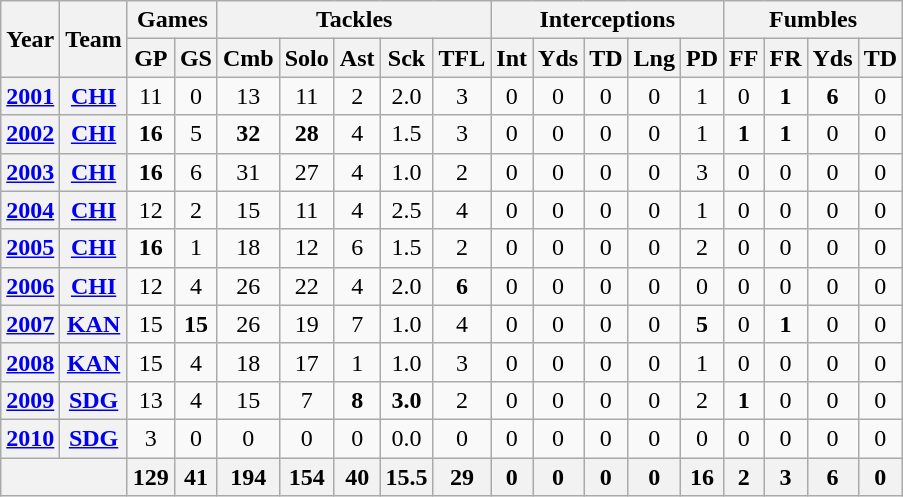<table class="wikitable" style="text-align:center">
<tr>
<th rowspan="2">Year</th>
<th rowspan="2">Team</th>
<th colspan="2">Games</th>
<th colspan="5">Tackles</th>
<th colspan="5">Interceptions</th>
<th colspan="4">Fumbles</th>
</tr>
<tr>
<th>GP</th>
<th>GS</th>
<th>Cmb</th>
<th>Solo</th>
<th>Ast</th>
<th>Sck</th>
<th>TFL</th>
<th>Int</th>
<th>Yds</th>
<th>TD</th>
<th>Lng</th>
<th>PD</th>
<th>FF</th>
<th>FR</th>
<th>Yds</th>
<th>TD</th>
</tr>
<tr>
<th><a href='#'>2001</a></th>
<th><a href='#'>CHI</a></th>
<td>11</td>
<td>0</td>
<td>13</td>
<td>11</td>
<td>2</td>
<td>2.0</td>
<td>3</td>
<td>0</td>
<td>0</td>
<td>0</td>
<td>0</td>
<td>1</td>
<td>0</td>
<td><strong>1</strong></td>
<td><strong>6</strong></td>
<td>0</td>
</tr>
<tr>
<th><a href='#'>2002</a></th>
<th><a href='#'>CHI</a></th>
<td><strong>16</strong></td>
<td>5</td>
<td><strong>32</strong></td>
<td><strong>28</strong></td>
<td>4</td>
<td>1.5</td>
<td>3</td>
<td>0</td>
<td>0</td>
<td>0</td>
<td>0</td>
<td>1</td>
<td><strong>1</strong></td>
<td><strong>1</strong></td>
<td>0</td>
<td>0</td>
</tr>
<tr>
<th><a href='#'>2003</a></th>
<th><a href='#'>CHI</a></th>
<td><strong>16</strong></td>
<td>6</td>
<td>31</td>
<td>27</td>
<td>4</td>
<td>1.0</td>
<td>2</td>
<td>0</td>
<td>0</td>
<td>0</td>
<td>0</td>
<td>3</td>
<td>0</td>
<td>0</td>
<td>0</td>
<td>0</td>
</tr>
<tr>
<th><a href='#'>2004</a></th>
<th><a href='#'>CHI</a></th>
<td>12</td>
<td>2</td>
<td>15</td>
<td>11</td>
<td>4</td>
<td>2.5</td>
<td>4</td>
<td>0</td>
<td>0</td>
<td>0</td>
<td>0</td>
<td>1</td>
<td>0</td>
<td>0</td>
<td>0</td>
<td>0</td>
</tr>
<tr>
<th><a href='#'>2005</a></th>
<th><a href='#'>CHI</a></th>
<td><strong>16</strong></td>
<td>1</td>
<td>18</td>
<td>12</td>
<td>6</td>
<td>1.5</td>
<td>2</td>
<td>0</td>
<td>0</td>
<td>0</td>
<td>0</td>
<td>2</td>
<td>0</td>
<td>0</td>
<td>0</td>
<td>0</td>
</tr>
<tr>
<th><a href='#'>2006</a></th>
<th><a href='#'>CHI</a></th>
<td>12</td>
<td>4</td>
<td>26</td>
<td>22</td>
<td>4</td>
<td>2.0</td>
<td><strong>6</strong></td>
<td>0</td>
<td>0</td>
<td>0</td>
<td>0</td>
<td>0</td>
<td>0</td>
<td>0</td>
<td>0</td>
<td>0</td>
</tr>
<tr>
<th><a href='#'>2007</a></th>
<th><a href='#'>KAN</a></th>
<td>15</td>
<td><strong>15</strong></td>
<td>26</td>
<td>19</td>
<td>7</td>
<td>1.0</td>
<td>4</td>
<td>0</td>
<td>0</td>
<td>0</td>
<td>0</td>
<td><strong>5</strong></td>
<td>0</td>
<td><strong>1</strong></td>
<td>0</td>
<td>0</td>
</tr>
<tr>
<th><a href='#'>2008</a></th>
<th><a href='#'>KAN</a></th>
<td>15</td>
<td>4</td>
<td>18</td>
<td>17</td>
<td>1</td>
<td>1.0</td>
<td>3</td>
<td>0</td>
<td>0</td>
<td>0</td>
<td>0</td>
<td>1</td>
<td>0</td>
<td>0</td>
<td>0</td>
<td>0</td>
</tr>
<tr>
<th><a href='#'>2009</a></th>
<th><a href='#'>SDG</a></th>
<td>13</td>
<td>4</td>
<td>15</td>
<td>7</td>
<td><strong>8</strong></td>
<td><strong>3.0</strong></td>
<td>2</td>
<td>0</td>
<td>0</td>
<td>0</td>
<td>0</td>
<td>2</td>
<td><strong>1</strong></td>
<td>0</td>
<td>0</td>
<td>0</td>
</tr>
<tr>
<th><a href='#'>2010</a></th>
<th><a href='#'>SDG</a></th>
<td>3</td>
<td>0</td>
<td>0</td>
<td>0</td>
<td>0</td>
<td>0.0</td>
<td>0</td>
<td>0</td>
<td>0</td>
<td>0</td>
<td>0</td>
<td>0</td>
<td>0</td>
<td>0</td>
<td>0</td>
<td>0</td>
</tr>
<tr>
<th colspan="2"></th>
<th>129</th>
<th>41</th>
<th>194</th>
<th>154</th>
<th>40</th>
<th>15.5</th>
<th>29</th>
<th>0</th>
<th>0</th>
<th>0</th>
<th>0</th>
<th>16</th>
<th>2</th>
<th>3</th>
<th>6</th>
<th>0</th>
</tr>
</table>
